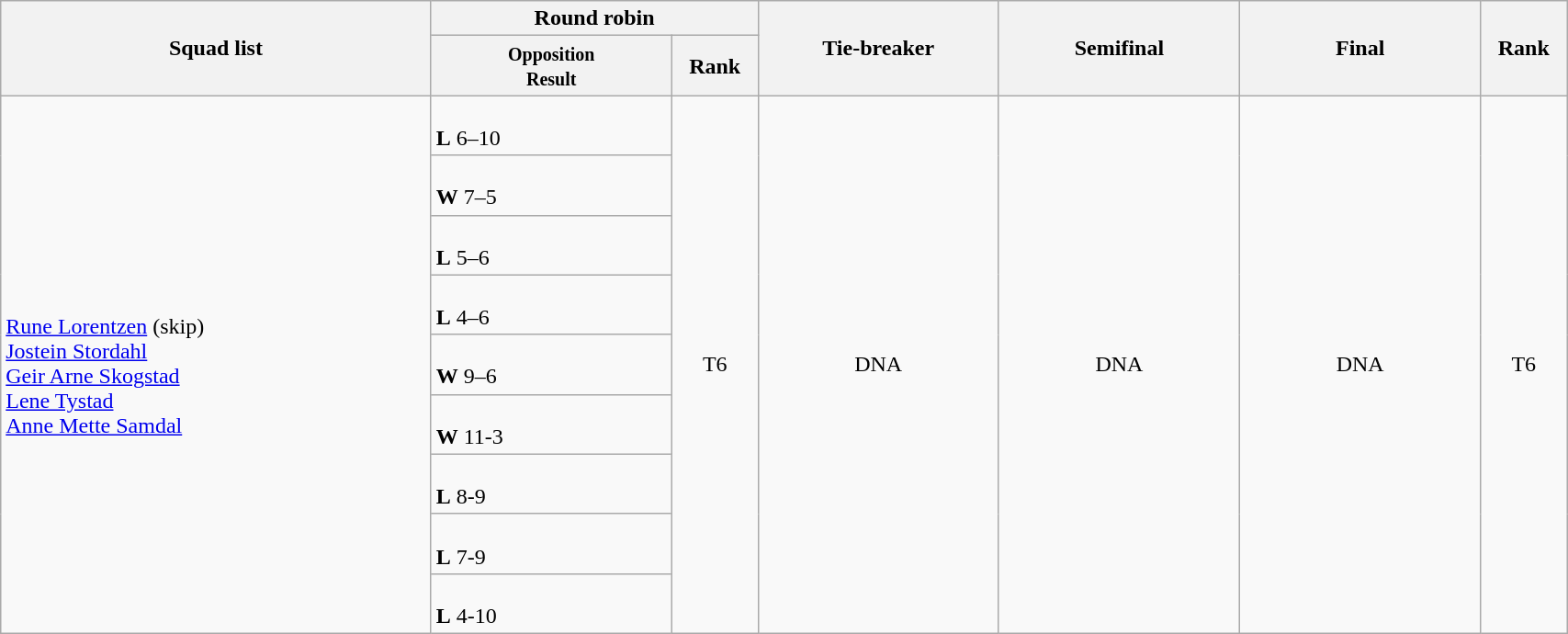<table class="wikitable" width="90%" style="text-align:left; font-size:100%">
<tr>
<th rowspan="2" width="25%">Squad list</th>
<th colspan="2">Round robin</th>
<th rowspan="2" width="14%">Tie-breaker</th>
<th rowspan="2" width="14%">Semifinal</th>
<th rowspan="2" width="14%">Final</th>
<th rowspan="2" width="5%">Rank</th>
</tr>
<tr>
<th width="14%"><small>Opposition<br>Result</small></th>
<th width="5%">Rank</th>
</tr>
<tr>
<td rowspan="9"><br><a href='#'>Rune Lorentzen</a> (skip)<br><a href='#'>Jostein Stordahl</a><br><a href='#'>Geir Arne Skogstad</a><br><a href='#'>Lene Tystad</a><br><a href='#'>Anne Mette Samdal</a></td>
<td><br><strong>L</strong> 6–10</td>
<td rowspan="9" align=center>T6</td>
<td rowspan="9" align=center>DNA</td>
<td rowspan="9" align=center>DNA</td>
<td rowspan="9" align=center>DNA</td>
<td rowspan="9" align="center">T6</td>
</tr>
<tr>
<td><br><strong>W</strong> 7–5</td>
</tr>
<tr>
<td><br><strong>L</strong> 5–6</td>
</tr>
<tr>
<td><br><strong>L</strong> 4–6</td>
</tr>
<tr>
<td><br><strong>W</strong> 9–6</td>
</tr>
<tr>
<td><br><strong>W</strong> 11-3</td>
</tr>
<tr>
<td><br><strong>L</strong> 8-9</td>
</tr>
<tr>
<td><br><strong>L</strong> 7-9</td>
</tr>
<tr>
<td><br><strong>L</strong> 4-10</td>
</tr>
</table>
